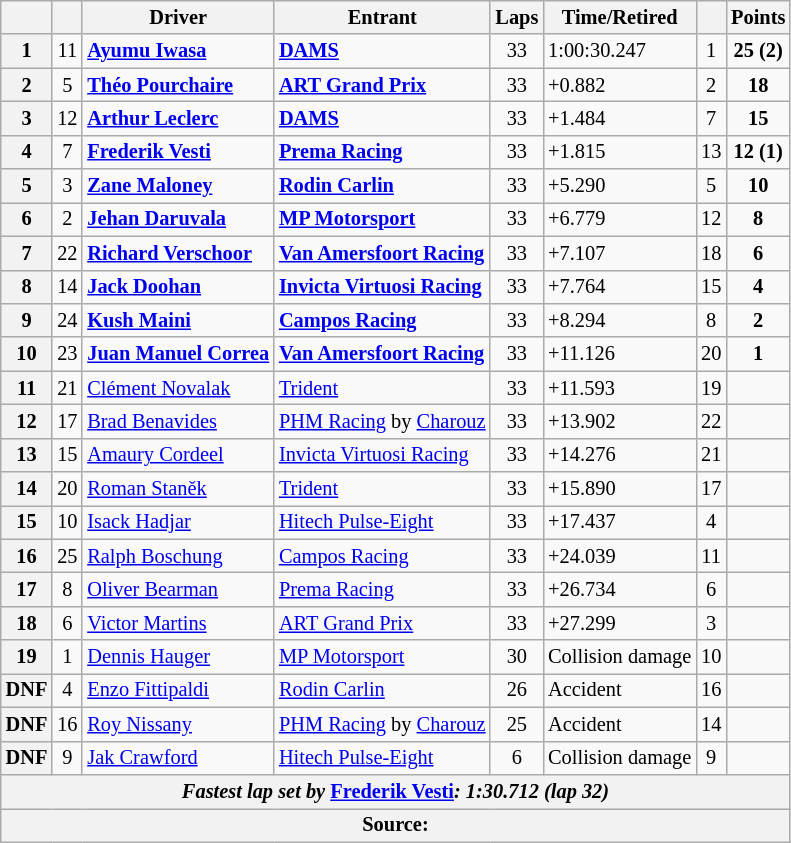<table class="wikitable" style="font-size:85%">
<tr>
<th scope="col"></th>
<th scope="col"></th>
<th scope="col">Driver</th>
<th scope="col">Entrant</th>
<th scope="col">Laps</th>
<th scope="col">Time/Retired</th>
<th scope="col"></th>
<th scope="col">Points</th>
</tr>
<tr>
<th>1</th>
<td align="center">11</td>
<td><strong> <a href='#'>Ayumu Iwasa</a></strong></td>
<td><strong><a href='#'>DAMS</a></strong></td>
<td align="center">33</td>
<td>1:00:30.247</td>
<td align="center">1</td>
<td align="center"><strong>25 (2)</strong></td>
</tr>
<tr>
<th>2</th>
<td align="center">5</td>
<td><strong> <a href='#'>Théo Pourchaire</a></strong></td>
<td><strong><a href='#'>ART Grand Prix</a></strong></td>
<td align="center">33</td>
<td>+0.882</td>
<td align="center">2</td>
<td align="center"><strong>18</strong></td>
</tr>
<tr>
<th>3</th>
<td align="center">12</td>
<td><strong> <a href='#'>Arthur Leclerc</a></strong></td>
<td><strong><a href='#'>DAMS</a></strong></td>
<td align="center">33</td>
<td>+1.484</td>
<td align="center">7</td>
<td align="center"><strong>15</strong></td>
</tr>
<tr>
<th>4</th>
<td align="center">7</td>
<td><strong> <a href='#'>Frederik Vesti</a></strong></td>
<td><strong><a href='#'>Prema Racing</a></strong></td>
<td align="center">33</td>
<td>+1.815</td>
<td align="center">13</td>
<td align="center"><strong>12 (1)</strong></td>
</tr>
<tr>
<th>5</th>
<td align="center">3</td>
<td><strong> <a href='#'>Zane Maloney</a></strong></td>
<td><strong><a href='#'>Rodin Carlin</a></strong></td>
<td align="center">33</td>
<td>+5.290</td>
<td align="center">5</td>
<td align="center"><strong>10</strong></td>
</tr>
<tr>
<th>6</th>
<td align="center">2</td>
<td><strong> <a href='#'>Jehan Daruvala</a></strong></td>
<td><strong><a href='#'>MP Motorsport</a></strong></td>
<td align="center">33</td>
<td>+6.779</td>
<td align="center">12</td>
<td align="center"><strong>8</strong></td>
</tr>
<tr>
<th>7</th>
<td align="center">22</td>
<td><strong> <a href='#'>Richard Verschoor</a></strong></td>
<td><strong><a href='#'>Van Amersfoort Racing</a></strong></td>
<td align="center">33</td>
<td>+7.107</td>
<td align="center">18</td>
<td align="center"><strong>6</strong></td>
</tr>
<tr>
<th>8</th>
<td align="center">14</td>
<td><strong> <a href='#'>Jack Doohan</a></strong></td>
<td><strong><a href='#'>Invicta Virtuosi Racing</a></strong></td>
<td align="center">33</td>
<td>+7.764</td>
<td align="center">15</td>
<td align="center"><strong>4</strong></td>
</tr>
<tr>
<th>9</th>
<td align="center">24</td>
<td><strong> <a href='#'>Kush Maini</a></strong></td>
<td><strong><a href='#'>Campos Racing</a></strong></td>
<td align="center">33</td>
<td>+8.294</td>
<td align="center">8</td>
<td align="center"><strong>2</strong></td>
</tr>
<tr>
<th>10</th>
<td align="center">23</td>
<td><strong> <a href='#'>Juan Manuel Correa</a></strong></td>
<td><strong><a href='#'>Van Amersfoort Racing</a></strong></td>
<td align="center">33</td>
<td>+11.126</td>
<td align="center">20</td>
<td align="center"><strong>1</strong></td>
</tr>
<tr>
<th>11</th>
<td align="center">21</td>
<td> <a href='#'>Clément Novalak</a></td>
<td><a href='#'>Trident</a></td>
<td align="center">33</td>
<td>+11.593</td>
<td align="center">19</td>
<td></td>
</tr>
<tr>
<th>12</th>
<td align="center">17</td>
<td> <a href='#'>Brad Benavides</a></td>
<td><a href='#'>PHM Racing</a> by <a href='#'>Charouz</a></td>
<td align="center">33</td>
<td>+13.902</td>
<td align="center">22</td>
<td align="center"></td>
</tr>
<tr>
<th>13</th>
<td align="center">15</td>
<td> <a href='#'>Amaury Cordeel</a></td>
<td><a href='#'>Invicta Virtuosi Racing</a></td>
<td align="center">33</td>
<td>+14.276</td>
<td align="center">21</td>
<td></td>
</tr>
<tr>
<th>14</th>
<td align="center">20</td>
<td> <a href='#'>Roman Staněk</a></td>
<td><a href='#'>Trident</a></td>
<td align="center">33</td>
<td>+15.890</td>
<td align="center">17</td>
<td align="center"></td>
</tr>
<tr>
<th>15</th>
<td align="center">10</td>
<td> <a href='#'>Isack Hadjar</a></td>
<td><a href='#'>Hitech Pulse-Eight</a></td>
<td align="center">33</td>
<td>+17.437</td>
<td align="center">4</td>
<td></td>
</tr>
<tr>
<th>16</th>
<td align="center">25</td>
<td> <a href='#'>Ralph Boschung</a></td>
<td><a href='#'>Campos Racing</a></td>
<td align="center">33</td>
<td>+24.039</td>
<td align="center">11</td>
<td></td>
</tr>
<tr>
<th>17</th>
<td align="center">8</td>
<td> <a href='#'>Oliver Bearman</a></td>
<td><a href='#'>Prema Racing</a></td>
<td align="center">33</td>
<td>+26.734</td>
<td align="center">6</td>
<td></td>
</tr>
<tr>
<th>18</th>
<td align="center">6</td>
<td> <a href='#'>Victor Martins</a></td>
<td><a href='#'>ART Grand Prix</a></td>
<td align="center">33</td>
<td>+27.299</td>
<td align="center">3</td>
<td></td>
</tr>
<tr>
<th>19</th>
<td align="center">1</td>
<td> <a href='#'>Dennis Hauger</a></td>
<td><a href='#'>MP Motorsport</a></td>
<td align="center">30</td>
<td>Collision damage</td>
<td align="center">10</td>
<td align="center"></td>
</tr>
<tr>
<th>DNF</th>
<td align="center">4</td>
<td> <a href='#'>Enzo Fittipaldi</a></td>
<td><a href='#'>Rodin Carlin</a></td>
<td align="center">26</td>
<td>Accident</td>
<td align="center">16</td>
<td align="center"></td>
</tr>
<tr>
<th>DNF</th>
<td align="center">16</td>
<td> <a href='#'>Roy Nissany</a></td>
<td><a href='#'>PHM Racing</a> by <a href='#'>Charouz</a></td>
<td align="center">25</td>
<td>Accident</td>
<td align="center">14</td>
<td align="center"></td>
</tr>
<tr>
<th>DNF</th>
<td align="center">9</td>
<td> <a href='#'>Jak Crawford</a></td>
<td><a href='#'>Hitech Pulse-Eight</a></td>
<td align="center">6</td>
<td>Collision damage</td>
<td align="center">9</td>
<td align="center"></td>
</tr>
<tr>
<th colspan="8"><em>Fastest lap set by</em> <strong> <a href='#'>Frederik Vesti</a><strong><em>: 1:30.712 (lap 32)<em></th>
</tr>
<tr>
<th colspan="8">Source:</th>
</tr>
</table>
